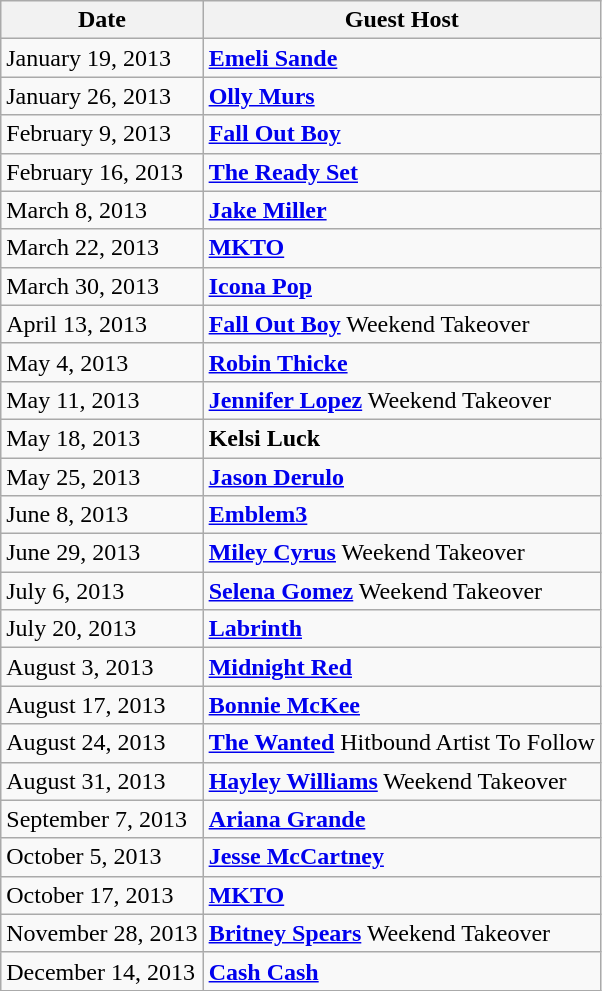<table class="wikitable">
<tr>
<th>Date</th>
<th>Guest Host</th>
</tr>
<tr>
<td>January 19, 2013</td>
<td><strong><a href='#'>Emeli Sande</a></strong></td>
</tr>
<tr>
<td>January 26, 2013</td>
<td><strong><a href='#'>Olly Murs</a></strong></td>
</tr>
<tr>
<td>February 9, 2013</td>
<td><strong><a href='#'>Fall Out Boy</a></strong></td>
</tr>
<tr>
<td>February 16, 2013</td>
<td><strong><a href='#'>The Ready Set</a></strong></td>
</tr>
<tr>
<td>March 8, 2013</td>
<td><strong><a href='#'>Jake Miller</a></strong></td>
</tr>
<tr>
<td>March 22, 2013</td>
<td><strong><a href='#'>MKTO</a></strong></td>
</tr>
<tr>
<td>March 30, 2013</td>
<td><strong><a href='#'>Icona Pop</a></strong></td>
</tr>
<tr>
<td>April 13, 2013</td>
<td><strong><a href='#'>Fall Out Boy</a></strong> Weekend Takeover</td>
</tr>
<tr>
<td>May 4, 2013</td>
<td><strong><a href='#'>Robin Thicke</a></strong></td>
</tr>
<tr>
<td>May 11, 2013</td>
<td><strong><a href='#'>Jennifer Lopez</a></strong> Weekend Takeover</td>
</tr>
<tr>
<td>May 18, 2013</td>
<td><strong>Kelsi Luck</strong></td>
</tr>
<tr>
<td>May 25, 2013</td>
<td><strong><a href='#'>Jason Derulo</a></strong></td>
</tr>
<tr>
<td>June 8, 2013</td>
<td><strong><a href='#'>Emblem3</a></strong></td>
</tr>
<tr>
<td>June 29, 2013</td>
<td><strong><a href='#'>Miley Cyrus</a></strong>    Weekend Takeover</td>
</tr>
<tr>
<td>July 6, 2013</td>
<td><strong><a href='#'>Selena Gomez</a></strong>    Weekend Takeover</td>
</tr>
<tr>
<td>July 20, 2013</td>
<td><strong><a href='#'>Labrinth</a></strong></td>
</tr>
<tr>
<td>August 3, 2013</td>
<td><strong><a href='#'>Midnight Red</a></strong></td>
</tr>
<tr>
<td>August 17, 2013</td>
<td><strong><a href='#'>Bonnie McKee</a></strong></td>
</tr>
<tr>
<td>August 24, 2013</td>
<td><strong><a href='#'>The Wanted</a></strong> Hitbound Artist To Follow</td>
</tr>
<tr>
<td>August 31, 2013</td>
<td><strong><a href='#'>Hayley Williams</a></strong>     Weekend Takeover</td>
</tr>
<tr>
<td>September 7, 2013</td>
<td><strong><a href='#'>Ariana Grande</a></strong></td>
</tr>
<tr>
<td>October 5, 2013</td>
<td><strong><a href='#'>Jesse McCartney</a></strong></td>
</tr>
<tr>
<td>October 17, 2013</td>
<td><strong><a href='#'>MKTO</a></strong></td>
</tr>
<tr>
<td>November 28, 2013</td>
<td><strong><a href='#'>Britney Spears</a></strong>     Weekend Takeover</td>
</tr>
<tr>
<td>December 14, 2013</td>
<td><strong><a href='#'>Cash Cash</a></strong></td>
</tr>
</table>
